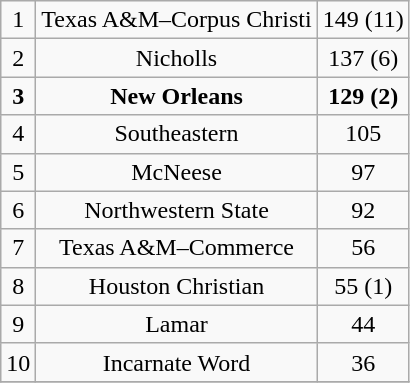<table class="wikitable">
<tr align="center">
<td>1</td>
<td>Texas A&M–Corpus Christi</td>
<td>149 (11)</td>
</tr>
<tr align="center">
<td>2</td>
<td>Nicholls</td>
<td>137 (6)</td>
</tr>
<tr align="center">
<td><strong>3</strong></td>
<td><strong>New Orleans</strong></td>
<td><strong>129 (2)</strong></td>
</tr>
<tr align="center">
<td>4</td>
<td>Southeastern</td>
<td>105</td>
</tr>
<tr align="center">
<td>5</td>
<td>McNeese</td>
<td>97</td>
</tr>
<tr align="center">
<td>6</td>
<td>Northwestern State</td>
<td>92</td>
</tr>
<tr align="center">
<td>7</td>
<td>Texas A&M–Commerce</td>
<td>56</td>
</tr>
<tr align="center">
<td>8</td>
<td>Houston Christian</td>
<td>55 (1)</td>
</tr>
<tr align="center">
<td>9</td>
<td>Lamar</td>
<td>44</td>
</tr>
<tr align="center">
<td>10</td>
<td>Incarnate Word</td>
<td>36</td>
</tr>
<tr align="center">
</tr>
</table>
